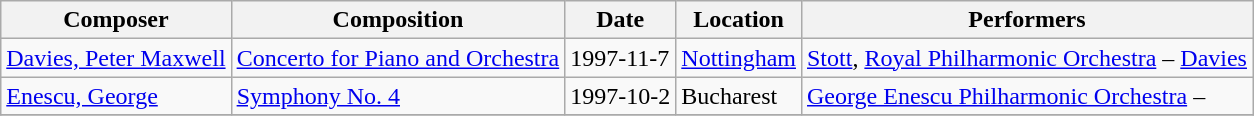<table class="wikitable sortable">
<tr>
<th>Composer</th>
<th>Composition</th>
<th>Date</th>
<th>Location</th>
<th>Performers</th>
</tr>
<tr>
<td><a href='#'>Davies, Peter Maxwell</a></td>
<td><a href='#'>Concerto for Piano and Orchestra</a></td>
<td>1997-11-7</td>
<td> <a href='#'>Nottingham</a></td>
<td><a href='#'>Stott</a>, <a href='#'>Royal Philharmonic Orchestra</a> – <a href='#'>Davies</a></td>
</tr>
<tr>
<td><a href='#'>Enescu, George</a></td>
<td><a href='#'>Symphony No. 4</a></td>
<td>1997-10-2</td>
<td> Bucharest</td>
<td><a href='#'>George Enescu Philharmonic Orchestra</a> – </td>
</tr>
<tr>
</tr>
</table>
